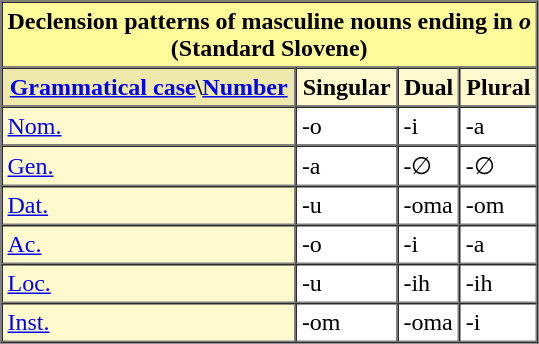<table border="1" cellpadding="3" cellspacing="0">
<tr>
<td style="background:#fffa99" colspan=4 align="center"><strong>Declension patterns of masculine nouns ending in <em>o</em><br>(Standard Slovene)</strong></td>
</tr>
<tr style="background:#fffacd">
<th style="background:#eee8aa"><a href='#'>Grammatical case</a>\<a href='#'>Number</a></th>
<th>Singular</th>
<th>Dual</th>
<th>Plural</th>
</tr>
<tr>
<td style="background:#fffacd"><a href='#'>Nom.</a></td>
<td>-o</td>
<td>-i</td>
<td>-a</td>
</tr>
<tr>
<td style="background:#fffacd"><a href='#'>Gen.</a></td>
<td>-a</td>
<td>-∅</td>
<td>-∅</td>
</tr>
<tr>
<td style="background:#fffacd"><a href='#'>Dat.</a></td>
<td>-u</td>
<td>-oma</td>
<td>-om</td>
</tr>
<tr>
<td style="background:#fffacd"><a href='#'>Ac.</a></td>
<td>-o</td>
<td>-i</td>
<td>-a</td>
</tr>
<tr>
<td style="background:#fffacd"><a href='#'>Loc.</a></td>
<td>-u</td>
<td>-ih</td>
<td>-ih</td>
</tr>
<tr>
<td style="background:#fffacd"><a href='#'>Inst.</a></td>
<td>-om</td>
<td>-oma</td>
<td>-i</td>
</tr>
</table>
